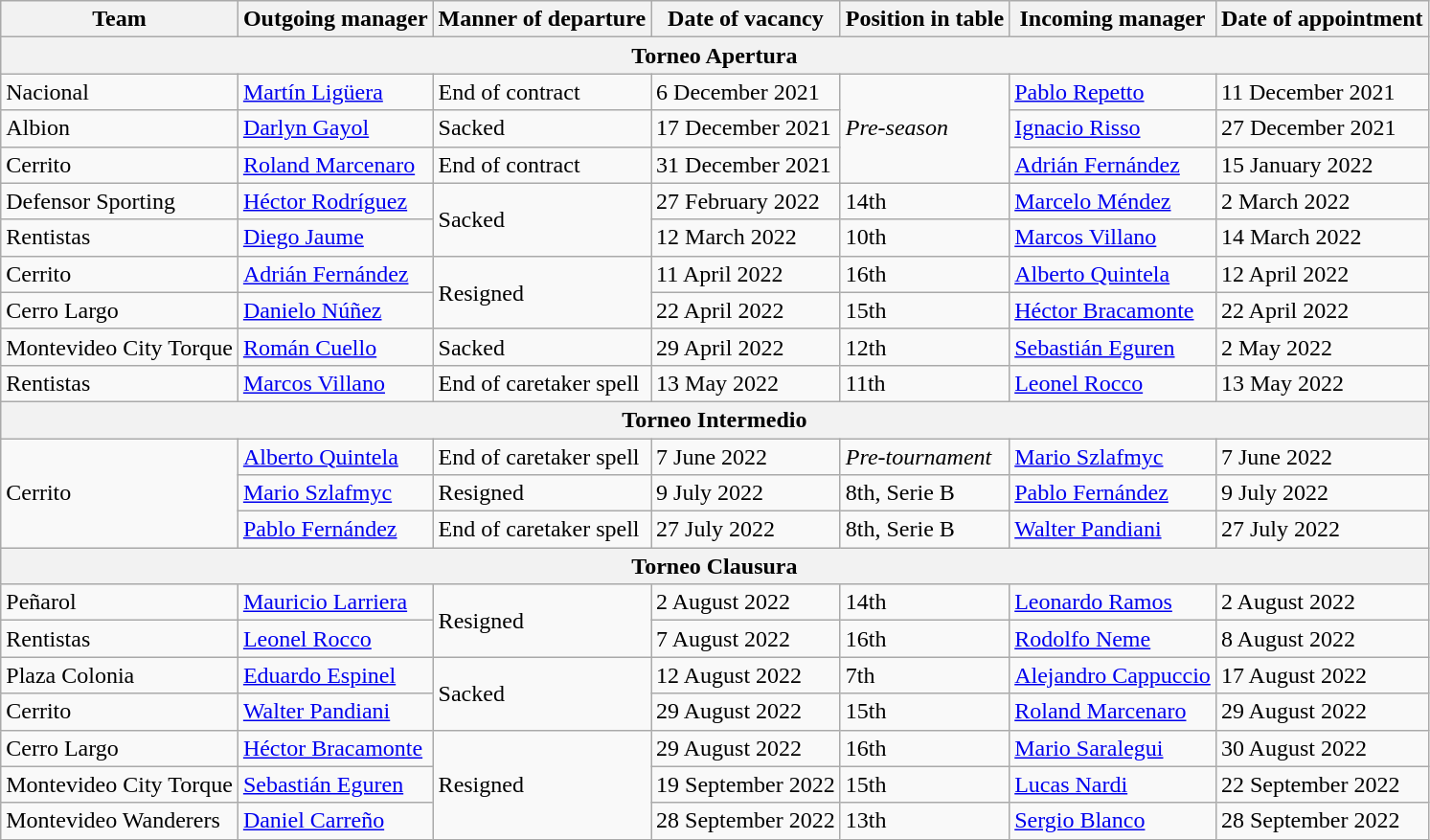<table class="wikitable sortable">
<tr>
<th>Team</th>
<th>Outgoing manager</th>
<th>Manner of departure</th>
<th>Date of vacancy</th>
<th>Position in table</th>
<th>Incoming manager</th>
<th>Date of appointment</th>
</tr>
<tr>
<th colspan=7>Torneo Apertura</th>
</tr>
<tr>
<td>Nacional</td>
<td> <a href='#'>Martín Ligüera</a></td>
<td>End of contract</td>
<td>6 December 2021</td>
<td rowspan=3><em>Pre-season</em></td>
<td> <a href='#'>Pablo Repetto</a></td>
<td>11 December 2021</td>
</tr>
<tr>
<td>Albion</td>
<td> <a href='#'>Darlyn Gayol</a></td>
<td>Sacked</td>
<td>17 December 2021</td>
<td> <a href='#'>Ignacio Risso</a></td>
<td>27 December 2021</td>
</tr>
<tr>
<td>Cerrito</td>
<td> <a href='#'>Roland Marcenaro</a></td>
<td>End of contract</td>
<td>31 December 2021</td>
<td> <a href='#'>Adrián Fernández</a></td>
<td>15 January 2022</td>
</tr>
<tr>
<td>Defensor Sporting</td>
<td> <a href='#'>Héctor Rodríguez</a></td>
<td rowspan=2>Sacked</td>
<td>27 February 2022</td>
<td>14th</td>
<td> <a href='#'>Marcelo Méndez</a></td>
<td>2 March 2022</td>
</tr>
<tr>
<td>Rentistas</td>
<td> <a href='#'>Diego Jaume</a></td>
<td>12 March 2022</td>
<td>10th</td>
<td> <a href='#'>Marcos Villano</a></td>
<td>14 March 2022</td>
</tr>
<tr>
<td>Cerrito</td>
<td> <a href='#'>Adrián Fernández</a></td>
<td rowspan=2>Resigned</td>
<td>11 April 2022</td>
<td>16th</td>
<td> <a href='#'>Alberto Quintela</a></td>
<td>12 April 2022</td>
</tr>
<tr>
<td>Cerro Largo</td>
<td> <a href='#'>Danielo Núñez</a></td>
<td>22 April 2022</td>
<td>15th</td>
<td> <a href='#'>Héctor Bracamonte</a></td>
<td>22 April 2022</td>
</tr>
<tr>
<td>Montevideo City Torque</td>
<td> <a href='#'>Román Cuello</a></td>
<td>Sacked</td>
<td>29 April 2022</td>
<td>12th</td>
<td> <a href='#'>Sebastián Eguren</a></td>
<td>2 May 2022</td>
</tr>
<tr>
<td>Rentistas</td>
<td> <a href='#'>Marcos Villano</a></td>
<td>End of caretaker spell</td>
<td>13 May 2022</td>
<td>11th</td>
<td> <a href='#'>Leonel Rocco</a></td>
<td>13 May 2022</td>
</tr>
<tr>
<th colspan=7>Torneo Intermedio</th>
</tr>
<tr>
<td rowspan=3>Cerrito</td>
<td> <a href='#'>Alberto Quintela</a></td>
<td>End of caretaker spell</td>
<td>7 June 2022</td>
<td><em>Pre-tournament</em></td>
<td> <a href='#'>Mario Szlafmyc</a></td>
<td>7 June 2022</td>
</tr>
<tr>
<td> <a href='#'>Mario Szlafmyc</a></td>
<td>Resigned</td>
<td>9 July 2022</td>
<td>8th, Serie B</td>
<td> <a href='#'>Pablo Fernández</a></td>
<td>9 July 2022</td>
</tr>
<tr>
<td> <a href='#'>Pablo Fernández</a></td>
<td>End of caretaker spell</td>
<td>27 July 2022</td>
<td>8th, Serie B</td>
<td> <a href='#'>Walter Pandiani</a></td>
<td>27 July 2022</td>
</tr>
<tr>
<th colspan=7>Torneo Clausura</th>
</tr>
<tr>
<td>Peñarol</td>
<td> <a href='#'>Mauricio Larriera</a></td>
<td rowspan=2>Resigned</td>
<td>2 August 2022</td>
<td>14th</td>
<td> <a href='#'>Leonardo Ramos</a></td>
<td>2 August 2022</td>
</tr>
<tr>
<td>Rentistas</td>
<td> <a href='#'>Leonel Rocco</a></td>
<td>7 August 2022</td>
<td>16th</td>
<td> <a href='#'>Rodolfo Neme</a></td>
<td>8 August 2022</td>
</tr>
<tr>
<td>Plaza Colonia</td>
<td> <a href='#'>Eduardo Espinel</a></td>
<td rowspan=2>Sacked</td>
<td>12 August 2022</td>
<td>7th</td>
<td> <a href='#'>Alejandro Cappuccio</a></td>
<td>17 August 2022</td>
</tr>
<tr>
<td>Cerrito</td>
<td> <a href='#'>Walter Pandiani</a></td>
<td>29 August 2022</td>
<td>15th</td>
<td> <a href='#'>Roland Marcenaro</a></td>
<td>29 August 2022</td>
</tr>
<tr>
<td>Cerro Largo</td>
<td> <a href='#'>Héctor Bracamonte</a></td>
<td rowspan=3>Resigned</td>
<td>29 August 2022</td>
<td>16th</td>
<td> <a href='#'>Mario Saralegui</a></td>
<td>30 August 2022</td>
</tr>
<tr>
<td>Montevideo City Torque</td>
<td> <a href='#'>Sebastián Eguren</a></td>
<td>19 September 2022</td>
<td>15th</td>
<td> <a href='#'>Lucas Nardi</a></td>
<td>22 September 2022</td>
</tr>
<tr>
<td>Montevideo Wanderers</td>
<td> <a href='#'>Daniel Carreño</a></td>
<td>28 September 2022</td>
<td>13th</td>
<td> <a href='#'>Sergio Blanco</a></td>
<td>28 September 2022</td>
</tr>
</table>
